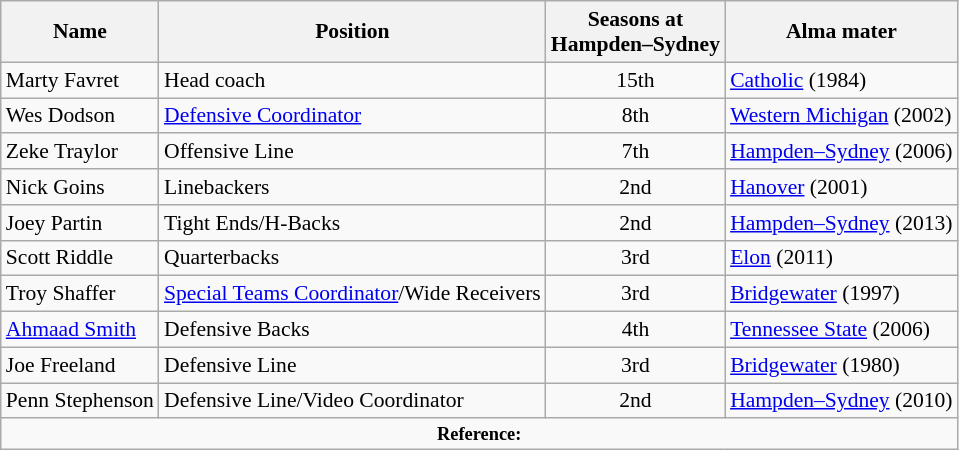<table class="wikitable" border="1" style="font-size:90%;">
<tr>
<th>Name</th>
<th>Position</th>
<th>Seasons at<br>Hampden–Sydney</th>
<th>Alma mater</th>
</tr>
<tr align="left">
<td>Marty Favret</td>
<td>Head coach</td>
<td - align="center">15th</td>
<td><a href='#'>Catholic</a> (1984)</td>
</tr>
<tr align="left">
<td>Wes Dodson</td>
<td><a href='#'>Defensive Coordinator</a></td>
<td - align="center">8th</td>
<td><a href='#'>Western Michigan</a> (2002)</td>
</tr>
<tr align="left">
<td>Zeke Traylor</td>
<td>Offensive Line</td>
<td - align="center">7th</td>
<td><a href='#'>Hampden–Sydney</a> (2006)</td>
</tr>
<tr align="left">
<td>Nick Goins</td>
<td>Linebackers</td>
<td - align="center">2nd</td>
<td><a href='#'>Hanover</a> (2001)</td>
</tr>
<tr align="left">
<td>Joey Partin</td>
<td>Tight Ends/H-Backs</td>
<td - align="center">2nd</td>
<td><a href='#'>Hampden–Sydney</a> (2013)</td>
</tr>
<tr align="left">
<td>Scott Riddle</td>
<td>Quarterbacks</td>
<td - align="center">3rd</td>
<td><a href='#'>Elon</a> (2011)</td>
</tr>
<tr align="left">
<td>Troy Shaffer</td>
<td><a href='#'>Special Teams Coordinator</a>/Wide Receivers</td>
<td - align="center">3rd</td>
<td><a href='#'>Bridgewater</a> (1997)</td>
</tr>
<tr align="left">
<td><a href='#'>Ahmaad Smith</a></td>
<td>Defensive Backs</td>
<td - align="center">4th</td>
<td><a href='#'>Tennessee State</a> (2006)</td>
</tr>
<tr align="left">
<td>Joe Freeland</td>
<td>Defensive Line</td>
<td - align="center">3rd</td>
<td><a href='#'>Bridgewater</a> (1980)</td>
</tr>
<tr align="left">
<td>Penn Stephenson</td>
<td>Defensive Line/Video Coordinator</td>
<td - align="center">2nd</td>
<td><a href='#'>Hampden–Sydney</a> (2010)</td>
</tr>
<tr>
<td colspan="99" style="font-size:85%" align="center"><strong>Reference:</strong>  </td>
</tr>
</table>
